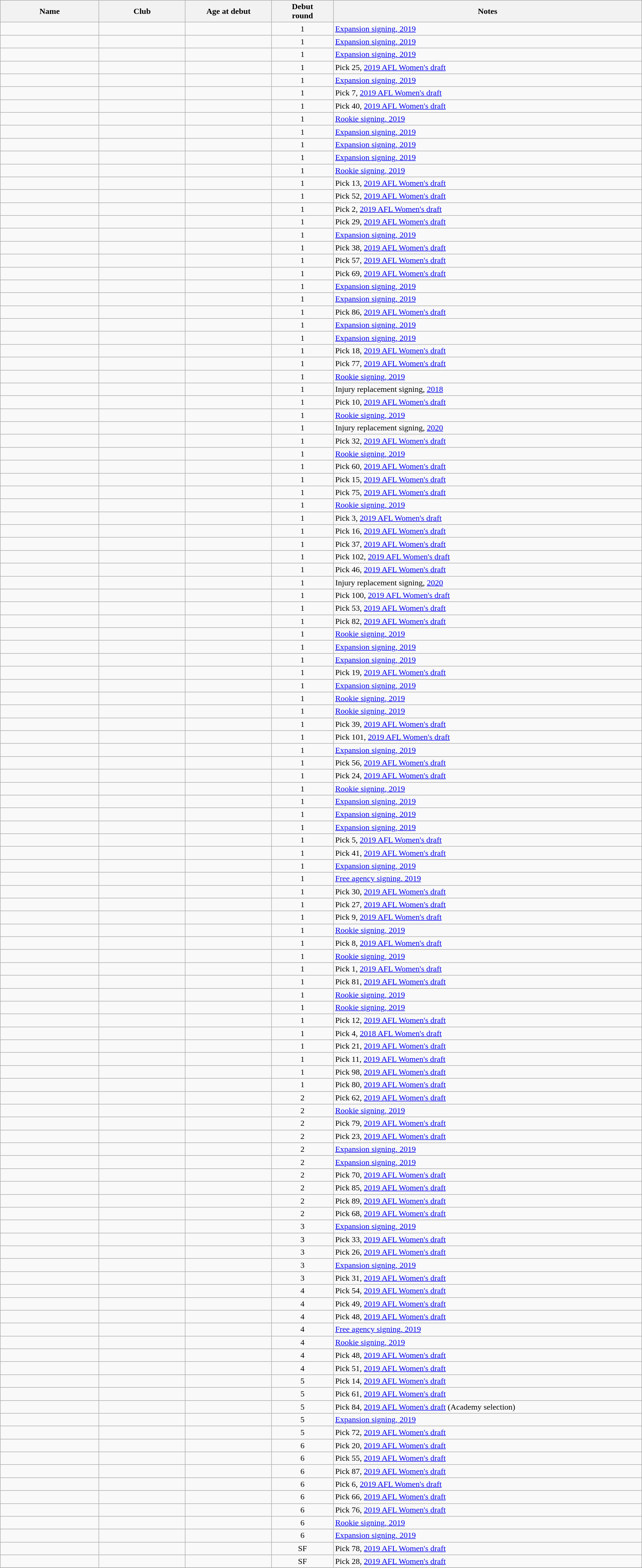<table class="wikitable sortable" style="width:100%; text-align: center;">
<tr style="background:#efefef;">
<th style="width:8%;">Name</th>
<th width=7%>Club</th>
<th style="width:7%;">Age at debut</th>
<th data-sort-type="number" width=5%>Debut<br>round</th>
<th style="width:25%;">Notes</th>
</tr>
<tr>
<td align="left"></td>
<td></td>
<td></td>
<td>1</td>
<td align="left"><a href='#'>Expansion signing, 2019</a></td>
</tr>
<tr>
<td align="left"></td>
<td></td>
<td></td>
<td>1</td>
<td align="left"><a href='#'>Expansion signing, 2019</a></td>
</tr>
<tr>
<td align="left"></td>
<td></td>
<td></td>
<td>1</td>
<td align="left"><a href='#'>Expansion signing, 2019</a></td>
</tr>
<tr>
<td align="left"></td>
<td></td>
<td></td>
<td>1</td>
<td align="left">Pick 25, <a href='#'>2019 AFL Women's draft</a></td>
</tr>
<tr>
<td align="left"></td>
<td></td>
<td></td>
<td>1</td>
<td align="left"><a href='#'>Expansion signing, 2019</a></td>
</tr>
<tr>
<td align="left"></td>
<td></td>
<td></td>
<td>1</td>
<td align="left">Pick 7, <a href='#'>2019 AFL Women's draft</a></td>
</tr>
<tr>
<td align="left"></td>
<td></td>
<td></td>
<td>1</td>
<td align="left">Pick 40, <a href='#'>2019 AFL Women's draft</a></td>
</tr>
<tr>
<td align="left"></td>
<td></td>
<td></td>
<td>1</td>
<td align="left"><a href='#'>Rookie signing, 2019</a></td>
</tr>
<tr>
<td align="left"></td>
<td></td>
<td></td>
<td>1</td>
<td align="left"><a href='#'>Expansion signing, 2019</a></td>
</tr>
<tr>
<td align="left"></td>
<td></td>
<td></td>
<td>1</td>
<td align="left"><a href='#'>Expansion signing, 2019</a></td>
</tr>
<tr>
<td align="left"></td>
<td></td>
<td></td>
<td>1</td>
<td align="left"><a href='#'>Expansion signing, 2019</a></td>
</tr>
<tr>
<td align="left"></td>
<td></td>
<td></td>
<td>1</td>
<td align="left"><a href='#'>Rookie signing, 2019</a></td>
</tr>
<tr>
<td align="left"></td>
<td></td>
<td></td>
<td>1</td>
<td align="left">Pick 13, <a href='#'>2019 AFL Women's draft</a></td>
</tr>
<tr>
<td align="left"></td>
<td></td>
<td></td>
<td>1</td>
<td align="left">Pick 52, <a href='#'>2019 AFL Women's draft</a></td>
</tr>
<tr>
<td align="left"></td>
<td></td>
<td></td>
<td>1</td>
<td align="left">Pick 2, <a href='#'>2019 AFL Women's draft</a></td>
</tr>
<tr>
<td align="left"></td>
<td></td>
<td></td>
<td>1</td>
<td align="left">Pick 29, <a href='#'>2019 AFL Women's draft</a></td>
</tr>
<tr>
<td align="left"></td>
<td></td>
<td></td>
<td>1</td>
<td align="left"><a href='#'>Expansion signing, 2019</a></td>
</tr>
<tr>
<td align="left"></td>
<td></td>
<td></td>
<td>1</td>
<td align="left">Pick 38, <a href='#'>2019 AFL Women's draft</a></td>
</tr>
<tr>
<td align="left"></td>
<td></td>
<td></td>
<td>1</td>
<td align="left">Pick 57, <a href='#'>2019 AFL Women's draft</a></td>
</tr>
<tr>
<td align="left"></td>
<td></td>
<td></td>
<td>1</td>
<td align="left">Pick 69, <a href='#'>2019 AFL Women's draft</a></td>
</tr>
<tr>
<td align="left"></td>
<td></td>
<td></td>
<td>1</td>
<td align="left"><a href='#'>Expansion signing, 2019</a></td>
</tr>
<tr>
<td align="left"></td>
<td></td>
<td></td>
<td>1</td>
<td align="left"><a href='#'>Expansion signing, 2019</a></td>
</tr>
<tr>
<td align="left"></td>
<td></td>
<td></td>
<td>1</td>
<td align="left">Pick 86, <a href='#'>2019 AFL Women's draft</a></td>
</tr>
<tr>
<td align="left"></td>
<td></td>
<td></td>
<td>1</td>
<td align="left"><a href='#'>Expansion signing, 2019</a></td>
</tr>
<tr>
<td align="left"></td>
<td></td>
<td></td>
<td>1</td>
<td align="left"><a href='#'>Expansion signing, 2019</a></td>
</tr>
<tr>
<td align="left"></td>
<td></td>
<td></td>
<td>1</td>
<td align="left">Pick 18, <a href='#'>2019 AFL Women's draft</a></td>
</tr>
<tr>
<td align="left"></td>
<td></td>
<td></td>
<td>1</td>
<td align="left">Pick 77, <a href='#'>2019 AFL Women's draft</a></td>
</tr>
<tr>
<td align="left"></td>
<td></td>
<td></td>
<td>1</td>
<td align="left"><a href='#'>Rookie signing, 2019</a></td>
</tr>
<tr>
<td align="left"></td>
<td></td>
<td></td>
<td>1</td>
<td align="left">Injury replacement signing, <a href='#'>2018</a></td>
</tr>
<tr>
<td align="left"></td>
<td></td>
<td></td>
<td>1</td>
<td align="left">Pick 10, <a href='#'>2019 AFL Women's draft</a></td>
</tr>
<tr>
<td align="left"></td>
<td></td>
<td></td>
<td>1</td>
<td align="left"><a href='#'>Rookie signing, 2019</a></td>
</tr>
<tr>
<td align="left"></td>
<td></td>
<td></td>
<td>1</td>
<td align="left">Injury replacement signing, <a href='#'>2020</a></td>
</tr>
<tr>
<td align="left"></td>
<td></td>
<td></td>
<td>1</td>
<td align="left">Pick 32, <a href='#'>2019 AFL Women's draft</a></td>
</tr>
<tr>
<td align="left"></td>
<td></td>
<td></td>
<td>1</td>
<td align="left"><a href='#'>Rookie signing, 2019</a></td>
</tr>
<tr>
<td align="left"></td>
<td></td>
<td></td>
<td>1</td>
<td align="left">Pick 60, <a href='#'>2019 AFL Women's draft</a></td>
</tr>
<tr>
<td align="left"></td>
<td></td>
<td></td>
<td>1</td>
<td align="left">Pick 15, <a href='#'>2019 AFL Women's draft</a></td>
</tr>
<tr>
<td align="left"></td>
<td></td>
<td></td>
<td>1</td>
<td align="left">Pick 75, <a href='#'>2019 AFL Women's draft</a></td>
</tr>
<tr>
<td align="left"></td>
<td></td>
<td></td>
<td>1</td>
<td align="left"><a href='#'>Rookie signing, 2019</a></td>
</tr>
<tr>
<td align="left"></td>
<td></td>
<td></td>
<td>1</td>
<td align="left">Pick 3, <a href='#'>2019 AFL Women's draft</a></td>
</tr>
<tr>
<td align="left"></td>
<td></td>
<td></td>
<td>1</td>
<td align="left">Pick 16, <a href='#'>2019 AFL Women's draft</a></td>
</tr>
<tr>
<td align="left"></td>
<td></td>
<td></td>
<td>1</td>
<td align="left">Pick 37, <a href='#'>2019 AFL Women's draft</a></td>
</tr>
<tr>
<td align="left"></td>
<td></td>
<td></td>
<td>1</td>
<td align="left">Pick 102, <a href='#'>2019 AFL Women's draft</a></td>
</tr>
<tr>
<td align="left"></td>
<td></td>
<td></td>
<td>1</td>
<td align="left">Pick 46, <a href='#'>2019 AFL Women's draft</a></td>
</tr>
<tr>
<td align="left"></td>
<td></td>
<td></td>
<td>1</td>
<td align="left">Injury replacement signing, <a href='#'>2020</a></td>
</tr>
<tr>
<td align="left"></td>
<td></td>
<td></td>
<td>1</td>
<td align="left">Pick 100, <a href='#'>2019 AFL Women's draft</a></td>
</tr>
<tr>
<td align="left"></td>
<td></td>
<td></td>
<td>1</td>
<td align="left">Pick 53, <a href='#'>2019 AFL Women's draft</a></td>
</tr>
<tr>
<td align="left"></td>
<td></td>
<td></td>
<td>1</td>
<td align="left">Pick 82, <a href='#'>2019 AFL Women's draft</a></td>
</tr>
<tr>
<td align="left"></td>
<td></td>
<td></td>
<td>1</td>
<td align="left"><a href='#'>Rookie signing, 2019</a></td>
</tr>
<tr>
<td align="left"></td>
<td></td>
<td></td>
<td>1</td>
<td align="left"><a href='#'>Expansion signing, 2019</a></td>
</tr>
<tr>
<td align="left"></td>
<td></td>
<td></td>
<td>1</td>
<td align="left"><a href='#'>Expansion signing, 2019</a></td>
</tr>
<tr>
<td align="left"></td>
<td></td>
<td></td>
<td>1</td>
<td align="left">Pick 19, <a href='#'>2019 AFL Women's draft</a></td>
</tr>
<tr>
<td align="left"></td>
<td></td>
<td></td>
<td>1</td>
<td align="left"><a href='#'>Expansion signing, 2019</a></td>
</tr>
<tr>
<td align="left"></td>
<td></td>
<td></td>
<td>1</td>
<td align="left"><a href='#'>Rookie signing, 2019</a></td>
</tr>
<tr>
<td align="left"></td>
<td></td>
<td></td>
<td>1</td>
<td align="left"><a href='#'>Rookie signing, 2019</a></td>
</tr>
<tr>
<td align="left"></td>
<td></td>
<td></td>
<td>1</td>
<td align="left">Pick 39, <a href='#'>2019 AFL Women's draft</a></td>
</tr>
<tr>
<td align="left"></td>
<td></td>
<td></td>
<td>1</td>
<td align="left">Pick 101, <a href='#'>2019 AFL Women's draft</a></td>
</tr>
<tr>
<td align="left"></td>
<td></td>
<td></td>
<td>1</td>
<td align="left"><a href='#'>Expansion signing, 2019</a></td>
</tr>
<tr>
<td align="left"></td>
<td></td>
<td></td>
<td>1</td>
<td align="left">Pick 56, <a href='#'>2019 AFL Women's draft</a></td>
</tr>
<tr>
<td align="left"></td>
<td></td>
<td></td>
<td>1</td>
<td align="left">Pick 24, <a href='#'>2019 AFL Women's draft</a></td>
</tr>
<tr>
<td align="left"></td>
<td></td>
<td></td>
<td>1</td>
<td align="left"><a href='#'>Rookie signing, 2019</a></td>
</tr>
<tr>
<td align="left"></td>
<td></td>
<td></td>
<td>1</td>
<td align="left"><a href='#'>Expansion signing, 2019</a></td>
</tr>
<tr>
<td align="left"></td>
<td></td>
<td></td>
<td>1</td>
<td align="left"><a href='#'>Expansion signing, 2019</a></td>
</tr>
<tr>
<td align="left"></td>
<td></td>
<td></td>
<td>1</td>
<td align="left"><a href='#'>Expansion signing, 2019</a></td>
</tr>
<tr>
<td align="left"></td>
<td></td>
<td></td>
<td>1</td>
<td align="left">Pick 5, <a href='#'>2019 AFL Women's draft</a></td>
</tr>
<tr>
<td align="left"></td>
<td></td>
<td></td>
<td>1</td>
<td align="left">Pick 41, <a href='#'>2019 AFL Women's draft</a></td>
</tr>
<tr>
<td align="left"></td>
<td></td>
<td></td>
<td>1</td>
<td align="left"><a href='#'>Expansion signing, 2019</a></td>
</tr>
<tr>
<td align="left"></td>
<td></td>
<td></td>
<td>1</td>
<td align="left"><a href='#'>Free agency signing, 2019</a></td>
</tr>
<tr>
<td align="left"></td>
<td></td>
<td></td>
<td>1</td>
<td align="left">Pick 30, <a href='#'>2019 AFL Women's draft</a></td>
</tr>
<tr>
<td align="left"></td>
<td></td>
<td></td>
<td>1</td>
<td align="left">Pick 27, <a href='#'>2019 AFL Women's draft</a></td>
</tr>
<tr>
<td align="left"></td>
<td></td>
<td></td>
<td>1</td>
<td align="left">Pick 9, <a href='#'>2019 AFL Women's draft</a></td>
</tr>
<tr>
<td align="left"></td>
<td></td>
<td></td>
<td>1</td>
<td align="left"><a href='#'>Rookie signing, 2019</a></td>
</tr>
<tr>
<td align="left"></td>
<td></td>
<td></td>
<td>1</td>
<td align="left">Pick 8, <a href='#'>2019 AFL Women's draft</a></td>
</tr>
<tr>
<td align="left"></td>
<td></td>
<td></td>
<td>1</td>
<td align="left"><a href='#'>Rookie signing, 2019</a></td>
</tr>
<tr>
<td align="left"></td>
<td></td>
<td></td>
<td>1</td>
<td align="left">Pick 1, <a href='#'>2019 AFL Women's draft</a></td>
</tr>
<tr>
<td align="left"></td>
<td></td>
<td></td>
<td>1</td>
<td align="left">Pick 81, <a href='#'>2019 AFL Women's draft</a></td>
</tr>
<tr>
<td align="left"></td>
<td></td>
<td></td>
<td>1</td>
<td align="left"><a href='#'>Rookie signing, 2019</a></td>
</tr>
<tr>
<td align="left"></td>
<td></td>
<td></td>
<td>1</td>
<td align="left"><a href='#'>Rookie signing, 2019</a></td>
</tr>
<tr>
<td align="left"></td>
<td></td>
<td></td>
<td>1</td>
<td align="left">Pick 12, <a href='#'>2019 AFL Women's draft</a></td>
</tr>
<tr>
<td align="left"></td>
<td></td>
<td></td>
<td>1</td>
<td align="left">Pick 4, <a href='#'>2018 AFL Women's draft</a></td>
</tr>
<tr>
<td align="left"></td>
<td></td>
<td></td>
<td>1</td>
<td align="left">Pick 21, <a href='#'>2019 AFL Women's draft</a></td>
</tr>
<tr>
<td align="left"></td>
<td></td>
<td></td>
<td>1</td>
<td align="left">Pick 11, <a href='#'>2019 AFL Women's draft</a></td>
</tr>
<tr>
<td align="left"></td>
<td></td>
<td></td>
<td>1</td>
<td align="left">Pick 98, <a href='#'>2019 AFL Women's draft</a></td>
</tr>
<tr>
<td align="left"></td>
<td></td>
<td></td>
<td>1</td>
<td align="left">Pick 80, <a href='#'>2019 AFL Women's draft</a></td>
</tr>
<tr>
<td align="left"></td>
<td></td>
<td></td>
<td>2</td>
<td align="left">Pick 62, <a href='#'>2019 AFL Women's draft</a></td>
</tr>
<tr>
<td align="left"></td>
<td></td>
<td></td>
<td>2</td>
<td align="left"><a href='#'>Rookie signing, 2019</a></td>
</tr>
<tr>
<td align="left"></td>
<td></td>
<td></td>
<td>2</td>
<td align="left">Pick 79, <a href='#'>2019 AFL Women's draft</a></td>
</tr>
<tr>
<td align="left"></td>
<td></td>
<td></td>
<td>2</td>
<td align="left">Pick 23, <a href='#'>2019 AFL Women's draft</a></td>
</tr>
<tr>
<td align="left"></td>
<td></td>
<td></td>
<td>2</td>
<td align="left"><a href='#'>Expansion signing, 2019</a></td>
</tr>
<tr>
<td align="left"></td>
<td></td>
<td></td>
<td>2</td>
<td align="left"><a href='#'>Expansion signing, 2019</a></td>
</tr>
<tr>
<td align="left"></td>
<td></td>
<td></td>
<td>2</td>
<td align="left">Pick 70, <a href='#'>2019 AFL Women's draft</a></td>
</tr>
<tr>
<td align="left"></td>
<td></td>
<td></td>
<td>2</td>
<td align="left">Pick 85, <a href='#'>2019 AFL Women's draft</a></td>
</tr>
<tr>
<td align="left"></td>
<td></td>
<td></td>
<td>2</td>
<td align="left">Pick 89, <a href='#'>2019 AFL Women's draft</a></td>
</tr>
<tr>
<td align="left"></td>
<td></td>
<td></td>
<td>2</td>
<td align="left">Pick 68, <a href='#'>2019 AFL Women's draft</a></td>
</tr>
<tr>
<td align="left"></td>
<td></td>
<td></td>
<td>3</td>
<td align="left"><a href='#'>Expansion signing, 2019</a></td>
</tr>
<tr>
<td align="left"></td>
<td></td>
<td></td>
<td>3</td>
<td align="left">Pick 33, <a href='#'>2019 AFL Women's draft</a></td>
</tr>
<tr>
<td align="left"></td>
<td></td>
<td></td>
<td>3</td>
<td align="left">Pick 26, <a href='#'>2019 AFL Women's draft</a></td>
</tr>
<tr>
<td align="left"></td>
<td></td>
<td></td>
<td>3</td>
<td align="left"><a href='#'>Expansion signing, 2019</a></td>
</tr>
<tr>
<td align="left"></td>
<td></td>
<td></td>
<td>3</td>
<td align="left">Pick 31, <a href='#'>2019 AFL Women's draft</a></td>
</tr>
<tr>
<td align="left"></td>
<td></td>
<td></td>
<td>4</td>
<td align="left">Pick 54, <a href='#'>2019 AFL Women's draft</a></td>
</tr>
<tr>
<td align="left"></td>
<td></td>
<td></td>
<td>4</td>
<td align="left">Pick 49, <a href='#'>2019 AFL Women's draft</a></td>
</tr>
<tr>
<td align="left"></td>
<td></td>
<td></td>
<td>4</td>
<td align="left">Pick 48, <a href='#'>2019 AFL Women's draft</a></td>
</tr>
<tr>
<td align="left"></td>
<td></td>
<td></td>
<td>4</td>
<td align="left"><a href='#'>Free agency signing, 2019</a></td>
</tr>
<tr>
<td align="left"></td>
<td></td>
<td></td>
<td>4</td>
<td align="left"><a href='#'>Rookie signing, 2019</a></td>
</tr>
<tr>
<td align="left"></td>
<td></td>
<td></td>
<td>4</td>
<td align="left">Pick 48, <a href='#'>2019 AFL Women's draft</a></td>
</tr>
<tr>
<td align="left"></td>
<td></td>
<td></td>
<td>4</td>
<td align="left">Pick 51, <a href='#'>2019 AFL Women's draft</a></td>
</tr>
<tr>
<td align="left"></td>
<td></td>
<td></td>
<td>5</td>
<td align="left">Pick 14, <a href='#'>2019 AFL Women's draft</a></td>
</tr>
<tr>
<td align="left"></td>
<td></td>
<td></td>
<td>5</td>
<td align="left">Pick 61, <a href='#'>2019 AFL Women's draft</a></td>
</tr>
<tr>
<td align="left"></td>
<td></td>
<td></td>
<td>5</td>
<td align="left">Pick 84, <a href='#'>2019 AFL Women's draft</a> (Academy selection)</td>
</tr>
<tr>
<td align="left"></td>
<td></td>
<td></td>
<td>5</td>
<td align="left"><a href='#'>Expansion signing, 2019</a></td>
</tr>
<tr>
<td align="left"></td>
<td></td>
<td></td>
<td>5</td>
<td align="left">Pick 72, <a href='#'>2019 AFL Women's draft</a></td>
</tr>
<tr>
<td align="left"></td>
<td></td>
<td></td>
<td>6</td>
<td align="left">Pick 20, <a href='#'>2019 AFL Women's draft</a></td>
</tr>
<tr>
<td align="left"></td>
<td></td>
<td></td>
<td>6</td>
<td align="left">Pick 55, <a href='#'>2019 AFL Women's draft</a></td>
</tr>
<tr>
<td align="left"></td>
<td></td>
<td></td>
<td>6</td>
<td align="left">Pick 87, <a href='#'>2019 AFL Women's draft</a></td>
</tr>
<tr>
<td align="left"></td>
<td></td>
<td></td>
<td>6</td>
<td align="left">Pick 6, <a href='#'>2019 AFL Women's draft</a></td>
</tr>
<tr>
<td align="left"></td>
<td></td>
<td></td>
<td>6</td>
<td align="left">Pick 66, <a href='#'>2019 AFL Women's draft</a></td>
</tr>
<tr>
<td align="left"></td>
<td></td>
<td></td>
<td>6</td>
<td align="left">Pick 76, <a href='#'>2019 AFL Women's draft</a></td>
</tr>
<tr>
<td align="left"></td>
<td></td>
<td></td>
<td>6</td>
<td align="left"><a href='#'>Rookie signing, 2019</a></td>
</tr>
<tr>
<td align="left"></td>
<td></td>
<td></td>
<td>6</td>
<td align="left"><a href='#'>Expansion signing, 2019</a></td>
</tr>
<tr>
<td align="left"></td>
<td></td>
<td></td>
<td>SF</td>
<td align="left">Pick 78, <a href='#'>2019 AFL Women's draft</a></td>
</tr>
<tr>
<td align="left"></td>
<td></td>
<td></td>
<td>SF</td>
<td align="left">Pick 28, <a href='#'>2019 AFL Women's draft</a></td>
</tr>
<tr>
</tr>
</table>
